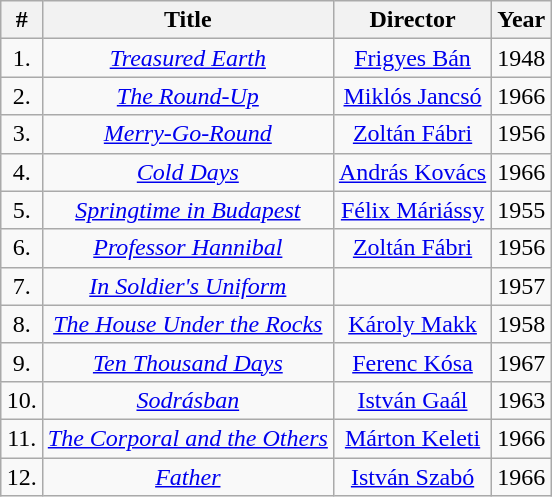<table class="wikitable" style="text-align:center; margin: 1em auto;">
<tr>
<th>#</th>
<th>Title</th>
<th>Director</th>
<th>Year</th>
</tr>
<tr>
<td>1.</td>
<td><em><a href='#'>Treasured Earth</a></em></td>
<td><a href='#'>Frigyes Bán</a></td>
<td>1948</td>
</tr>
<tr>
<td>2.</td>
<td><em><a href='#'>The Round-Up</a></em></td>
<td><a href='#'>Miklós Jancsó</a></td>
<td>1966</td>
</tr>
<tr>
<td>3.</td>
<td><em><a href='#'>Merry-Go-Round</a></em></td>
<td><a href='#'>Zoltán Fábri</a></td>
<td>1956</td>
</tr>
<tr>
<td>4.</td>
<td><em><a href='#'>Cold Days</a></em></td>
<td><a href='#'>András Kovács</a></td>
<td>1966</td>
</tr>
<tr>
<td>5.</td>
<td><em><a href='#'>Springtime in Budapest</a></em></td>
<td><a href='#'>Félix Máriássy</a></td>
<td>1955</td>
</tr>
<tr>
<td>6.</td>
<td><em><a href='#'>Professor Hannibal</a></em></td>
<td><a href='#'>Zoltán Fábri</a></td>
<td>1956</td>
</tr>
<tr>
<td>7.</td>
<td><em><a href='#'>In Soldier's Uniform</a></em></td>
<td></td>
<td>1957</td>
</tr>
<tr>
<td>8.</td>
<td><em><a href='#'>The House Under the Rocks</a></em></td>
<td><a href='#'>Károly Makk</a></td>
<td>1958</td>
</tr>
<tr>
<td>9.</td>
<td><em><a href='#'>Ten Thousand Days</a></em></td>
<td><a href='#'>Ferenc Kósa</a></td>
<td>1967</td>
</tr>
<tr>
<td>10.</td>
<td><em><a href='#'>Sodrásban</a></em></td>
<td><a href='#'>István Gaál</a></td>
<td>1963</td>
</tr>
<tr>
<td>11.</td>
<td><em><a href='#'>The Corporal and the Others</a></em></td>
<td><a href='#'>Márton Keleti</a></td>
<td>1966</td>
</tr>
<tr>
<td>12.</td>
<td><em><a href='#'>Father</a></em></td>
<td><a href='#'>István Szabó</a></td>
<td>1966</td>
</tr>
</table>
